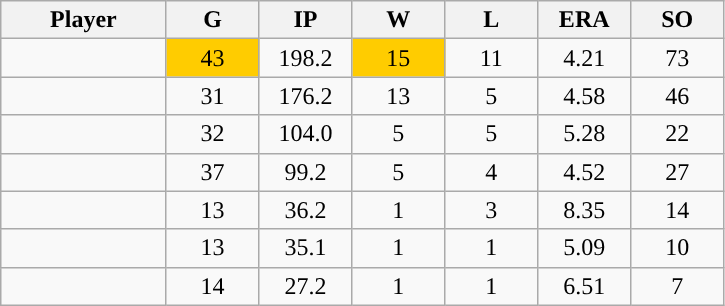<table class="wikitable sortable">
<tr>
<th bgcolor="#DDDDFF" width="16%">Player</th>
<th bgcolor="#DDDDFF" width="9%">G</th>
<th bgcolor="#DDDDFF" width="9%">IP</th>
<th bgcolor="#DDDDFF" width="9%">W</th>
<th bgcolor="#DDDDFF" width="9%">L</th>
<th bgcolor="#DDDDFF" width="9%">ERA</th>
<th bgcolor="#DDDDFF" width="9%">SO</th>
</tr>
<tr align="center">
<td></td>
<td style="background:#fc0;">43</td>
<td>198.2</td>
<td style="background:#fc0;">15</td>
<td>11</td>
<td>4.21</td>
<td>73</td>
</tr>
<tr align="center">
<td></td>
<td>31</td>
<td>176.2</td>
<td>13</td>
<td>5</td>
<td>4.58</td>
<td>46</td>
</tr>
<tr align="center">
<td></td>
<td>32</td>
<td>104.0</td>
<td>5</td>
<td>5</td>
<td>5.28</td>
<td>22</td>
</tr>
<tr align="center">
<td></td>
<td>37</td>
<td>99.2</td>
<td>5</td>
<td>4</td>
<td>4.52</td>
<td>27</td>
</tr>
<tr align="center">
<td></td>
<td>13</td>
<td>36.2</td>
<td>1</td>
<td>3</td>
<td>8.35</td>
<td>14</td>
</tr>
<tr align="center">
<td></td>
<td>13</td>
<td>35.1</td>
<td>1</td>
<td>1</td>
<td>5.09</td>
<td>10</td>
</tr>
<tr align="center">
<td></td>
<td>14</td>
<td>27.2</td>
<td>1</td>
<td>1</td>
<td>6.51</td>
<td>7</td>
</tr>
</table>
